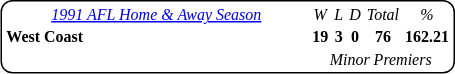<table style="margin-right:4px; margin-top:8px; float:right; border:1px #000 solid; border-radius:8px; background:#fff; font-family:Verdana; font-size:8pt; text-align:center;">
<tr>
<td width=200><em><a href='#'>1991 AFL Home & Away Season</a></em></td>
<td><em>W</em></td>
<td><em>L</em></td>
<td><em>D</em></td>
<td><em>Total</em></td>
<td><em>%</em></td>
</tr>
<tr>
<td style="text-align:left"><strong>West Coast</strong></td>
<td><strong>19</strong></td>
<td><strong>3</strong></td>
<td><strong>0</strong></td>
<td><strong>76</strong></td>
<td><strong>162.21</strong></td>
</tr>
<tr>
<td></td>
<td colspan=9><em>Minor Premiers</em></td>
</tr>
</table>
